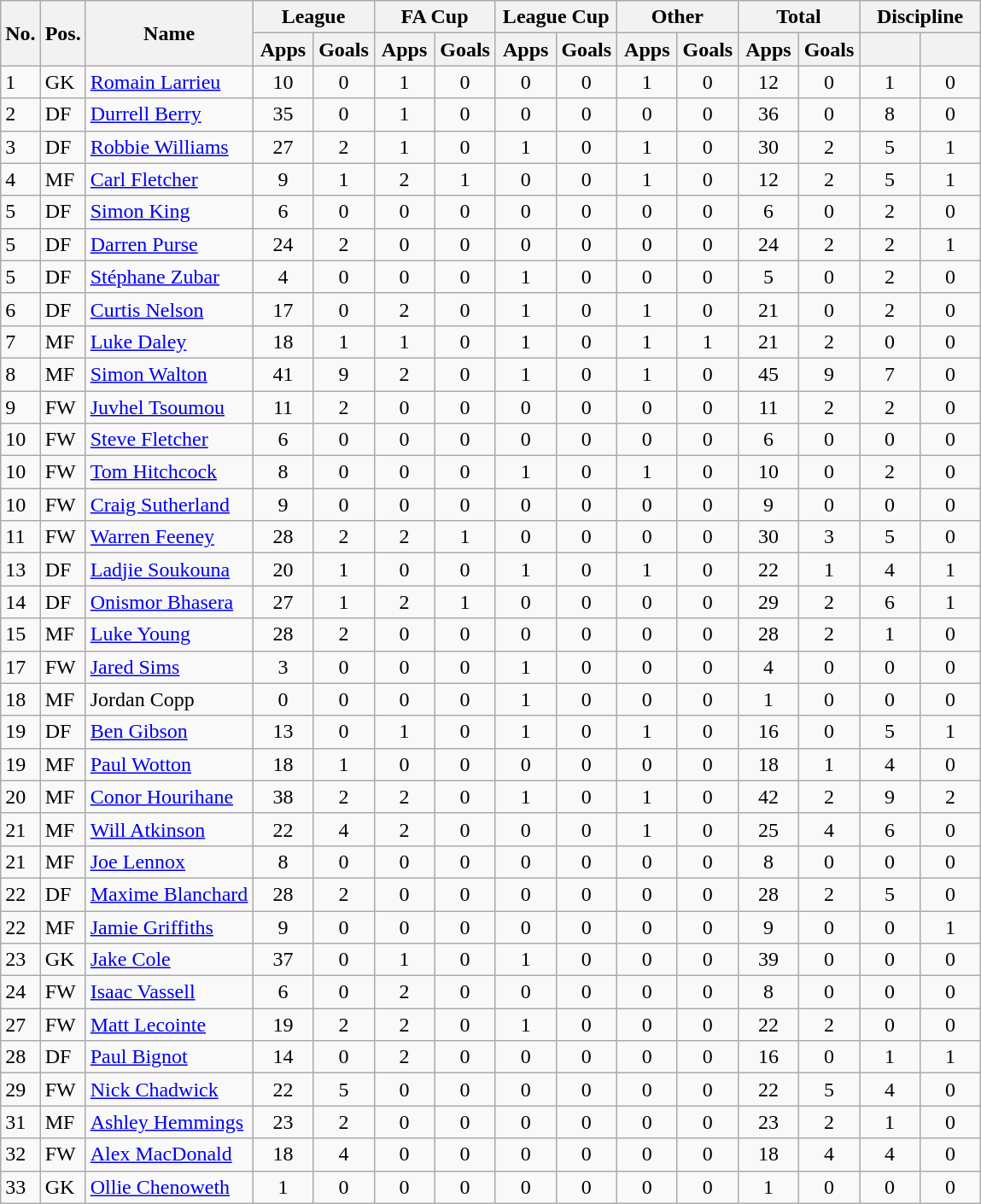<table class="wikitable" style="text-align:center">
<tr>
<th rowspan="2">No.</th>
<th rowspan="2">Pos.</th>
<th rowspan="2">Name</th>
<th colspan="2">League</th>
<th colspan="2">FA Cup</th>
<th colspan="2">League Cup</th>
<th colspan="2">Other</th>
<th colspan="2">Total</th>
<th colspan="2">Discipline</th>
</tr>
<tr>
<th width="40">Apps</th>
<th width="40">Goals</th>
<th width="40">Apps</th>
<th width="40">Goals</th>
<th width="40">Apps</th>
<th width="40">Goals</th>
<th width="40">Apps</th>
<th width="40">Goals</th>
<th width="40">Apps</th>
<th width="40">Goals</th>
<th width="40"></th>
<th width="40"></th>
</tr>
<tr>
<td align="left">1</td>
<td align="left">GK</td>
<td align="left"><a href='#'>Romain Larrieu</a></td>
<td>10</td>
<td>0</td>
<td>1</td>
<td>0</td>
<td>0</td>
<td>0</td>
<td>1</td>
<td>0</td>
<td>12</td>
<td>0</td>
<td>1</td>
<td>0</td>
</tr>
<tr>
<td align="left">2</td>
<td align="left">DF</td>
<td align="left"><a href='#'>Durrell Berry</a></td>
<td>35</td>
<td>0</td>
<td>1</td>
<td>0</td>
<td>0</td>
<td>0</td>
<td>0</td>
<td>0</td>
<td>36</td>
<td>0</td>
<td>8</td>
<td>0</td>
</tr>
<tr>
<td align="left">3</td>
<td align="left">DF</td>
<td align="left"><a href='#'>Robbie Williams</a></td>
<td>27</td>
<td>2</td>
<td>1</td>
<td>0</td>
<td>1</td>
<td>0</td>
<td>1</td>
<td>0</td>
<td>30</td>
<td>2</td>
<td>5</td>
<td>1</td>
</tr>
<tr>
<td align="left">4</td>
<td align="left">MF</td>
<td align="left"><a href='#'>Carl Fletcher</a></td>
<td>9</td>
<td>1</td>
<td>2</td>
<td>1</td>
<td>0</td>
<td>0</td>
<td>1</td>
<td>0</td>
<td>12</td>
<td>2</td>
<td>5</td>
<td>1</td>
</tr>
<tr>
<td align="left">5</td>
<td align="left">DF</td>
<td align="left"><a href='#'>Simon King</a></td>
<td>6</td>
<td>0</td>
<td>0</td>
<td>0</td>
<td>0</td>
<td>0</td>
<td>0</td>
<td>0</td>
<td>6</td>
<td>0</td>
<td>2</td>
<td>0</td>
</tr>
<tr>
<td align="left">5</td>
<td align="left">DF</td>
<td align="left"><a href='#'>Darren Purse</a></td>
<td>24</td>
<td>2</td>
<td>0</td>
<td>0</td>
<td>0</td>
<td>0</td>
<td>0</td>
<td>0</td>
<td>24</td>
<td>2</td>
<td>2</td>
<td>1</td>
</tr>
<tr>
<td align="left">5</td>
<td align="left">DF</td>
<td align="left"><a href='#'>Stéphane Zubar</a></td>
<td>4</td>
<td>0</td>
<td>0</td>
<td>0</td>
<td>1</td>
<td>0</td>
<td>0</td>
<td>0</td>
<td>5</td>
<td>0</td>
<td>2</td>
<td>0</td>
</tr>
<tr>
<td align="left">6</td>
<td align="left">DF</td>
<td align="left"><a href='#'>Curtis Nelson</a></td>
<td>17</td>
<td>0</td>
<td>2</td>
<td>0</td>
<td>1</td>
<td>0</td>
<td>1</td>
<td>0</td>
<td>21</td>
<td>0</td>
<td>2</td>
<td>0</td>
</tr>
<tr>
<td align="left">7</td>
<td align="left">MF</td>
<td align="left"><a href='#'>Luke Daley</a></td>
<td>18</td>
<td>1</td>
<td>1</td>
<td>0</td>
<td>1</td>
<td>0</td>
<td>1</td>
<td>1</td>
<td>21</td>
<td>2</td>
<td>0</td>
<td>0</td>
</tr>
<tr>
<td align="left">8</td>
<td align="left">MF</td>
<td align="left"><a href='#'>Simon Walton</a></td>
<td>41</td>
<td>9</td>
<td>2</td>
<td>0</td>
<td>1</td>
<td>0</td>
<td>1</td>
<td>0</td>
<td>45</td>
<td>9</td>
<td>7</td>
<td>0</td>
</tr>
<tr>
<td align="left">9</td>
<td align="left">FW</td>
<td align="left"><a href='#'>Juvhel Tsoumou</a></td>
<td>11</td>
<td>2</td>
<td>0</td>
<td>0</td>
<td>0</td>
<td>0</td>
<td>0</td>
<td>0</td>
<td>11</td>
<td>2</td>
<td>2</td>
<td>0</td>
</tr>
<tr>
<td align="left">10</td>
<td align="left">FW</td>
<td align="left"><a href='#'>Steve Fletcher</a></td>
<td>6</td>
<td>0</td>
<td>0</td>
<td>0</td>
<td>0</td>
<td>0</td>
<td>0</td>
<td>0</td>
<td>6</td>
<td>0</td>
<td>0</td>
<td>0</td>
</tr>
<tr>
<td align="left">10</td>
<td align="left">FW</td>
<td align="left"><a href='#'>Tom Hitchcock</a></td>
<td>8</td>
<td>0</td>
<td>0</td>
<td>0</td>
<td>1</td>
<td>0</td>
<td>1</td>
<td>0</td>
<td>10</td>
<td>0</td>
<td>2</td>
<td>0</td>
</tr>
<tr>
<td align="left">10</td>
<td align="left">FW</td>
<td align="left"><a href='#'>Craig Sutherland</a></td>
<td>9</td>
<td>0</td>
<td>0</td>
<td>0</td>
<td>0</td>
<td>0</td>
<td>0</td>
<td>0</td>
<td>9</td>
<td>0</td>
<td>0</td>
<td>0</td>
</tr>
<tr>
<td align="left">11</td>
<td align="left">FW</td>
<td align="left"><a href='#'>Warren Feeney</a></td>
<td>28</td>
<td>2</td>
<td>2</td>
<td>1</td>
<td>0</td>
<td>0</td>
<td>0</td>
<td>0</td>
<td>30</td>
<td>3</td>
<td>5</td>
<td>0</td>
</tr>
<tr>
<td align="left">13</td>
<td align="left">DF</td>
<td align="left"><a href='#'>Ladjie Soukouna</a></td>
<td>20</td>
<td>1</td>
<td>0</td>
<td>0</td>
<td>1</td>
<td>0</td>
<td>1</td>
<td>0</td>
<td>22</td>
<td>1</td>
<td>4</td>
<td>1</td>
</tr>
<tr>
<td align="left">14</td>
<td align="left">DF</td>
<td align="left"><a href='#'>Onismor Bhasera</a></td>
<td>27</td>
<td>1</td>
<td>2</td>
<td>1</td>
<td>0</td>
<td>0</td>
<td>0</td>
<td>0</td>
<td>29</td>
<td>2</td>
<td>6</td>
<td>1</td>
</tr>
<tr>
<td align="left">15</td>
<td align="left">MF</td>
<td align="left"><a href='#'>Luke Young</a></td>
<td>28</td>
<td>2</td>
<td>0</td>
<td>0</td>
<td>0</td>
<td>0</td>
<td>0</td>
<td>0</td>
<td>28</td>
<td>2</td>
<td>1</td>
<td>0</td>
</tr>
<tr>
<td align="left">17</td>
<td align="left">FW</td>
<td align="left"><a href='#'>Jared Sims</a></td>
<td>3</td>
<td>0</td>
<td>0</td>
<td>0</td>
<td>1</td>
<td>0</td>
<td>0</td>
<td>0</td>
<td>4</td>
<td>0</td>
<td>0</td>
<td>0</td>
</tr>
<tr>
<td align="left">18</td>
<td align="left">MF</td>
<td align="left">Jordan Copp</td>
<td>0</td>
<td>0</td>
<td>0</td>
<td>0</td>
<td>1</td>
<td>0</td>
<td>0</td>
<td>0</td>
<td>1</td>
<td>0</td>
<td>0</td>
<td>0</td>
</tr>
<tr>
<td align="left">19</td>
<td align="left">DF</td>
<td align="left"><a href='#'>Ben Gibson</a></td>
<td>13</td>
<td>0</td>
<td>1</td>
<td>0</td>
<td>1</td>
<td>0</td>
<td>1</td>
<td>0</td>
<td>16</td>
<td>0</td>
<td>5</td>
<td>1</td>
</tr>
<tr>
<td align="left">19</td>
<td align="left">MF</td>
<td align="left"><a href='#'>Paul Wotton</a></td>
<td>18</td>
<td>1</td>
<td>0</td>
<td>0</td>
<td>0</td>
<td>0</td>
<td>0</td>
<td>0</td>
<td>18</td>
<td>1</td>
<td>4</td>
<td>0</td>
</tr>
<tr>
<td align="left">20</td>
<td align="left">MF</td>
<td align="left"><a href='#'>Conor Hourihane</a></td>
<td>38</td>
<td>2</td>
<td>2</td>
<td>0</td>
<td>1</td>
<td>0</td>
<td>1</td>
<td>0</td>
<td>42</td>
<td>2</td>
<td>9</td>
<td>2</td>
</tr>
<tr>
<td align="left">21</td>
<td align="left">MF</td>
<td align="left"><a href='#'>Will Atkinson</a></td>
<td>22</td>
<td>4</td>
<td>2</td>
<td>0</td>
<td>0</td>
<td>0</td>
<td>1</td>
<td>0</td>
<td>25</td>
<td>4</td>
<td>6</td>
<td>0</td>
</tr>
<tr>
<td align="left">21</td>
<td align="left">MF</td>
<td align="left"><a href='#'>Joe Lennox</a></td>
<td>8</td>
<td>0</td>
<td>0</td>
<td>0</td>
<td>0</td>
<td>0</td>
<td>0</td>
<td>0</td>
<td>8</td>
<td>0</td>
<td>0</td>
<td>0</td>
</tr>
<tr>
<td align="left">22</td>
<td align="left">DF</td>
<td align="left"><a href='#'>Maxime Blanchard</a></td>
<td>28</td>
<td>2</td>
<td>0</td>
<td>0</td>
<td>0</td>
<td>0</td>
<td>0</td>
<td>0</td>
<td>28</td>
<td>2</td>
<td>5</td>
<td>0</td>
</tr>
<tr>
<td align="left">22</td>
<td align="left">MF</td>
<td align="left"><a href='#'>Jamie Griffiths</a></td>
<td>9</td>
<td>0</td>
<td>0</td>
<td>0</td>
<td>0</td>
<td>0</td>
<td>0</td>
<td>0</td>
<td>9</td>
<td>0</td>
<td>0</td>
<td>1</td>
</tr>
<tr>
<td align="left">23</td>
<td align="left">GK</td>
<td align="left"><a href='#'>Jake Cole</a></td>
<td>37</td>
<td>0</td>
<td>1</td>
<td>0</td>
<td>1</td>
<td>0</td>
<td>0</td>
<td>0</td>
<td>39</td>
<td>0</td>
<td>0</td>
<td>0</td>
</tr>
<tr>
<td align="left">24</td>
<td align="left">FW</td>
<td align="left"><a href='#'>Isaac Vassell</a></td>
<td>6</td>
<td>0</td>
<td>2</td>
<td>0</td>
<td>0</td>
<td>0</td>
<td>0</td>
<td>0</td>
<td>8</td>
<td>0</td>
<td>0</td>
<td>0</td>
</tr>
<tr>
<td align="left">27</td>
<td align="left">FW</td>
<td align="left"><a href='#'>Matt Lecointe</a></td>
<td>19</td>
<td>2</td>
<td>2</td>
<td>0</td>
<td>1</td>
<td>0</td>
<td>0</td>
<td>0</td>
<td>22</td>
<td>2</td>
<td>0</td>
<td>0</td>
</tr>
<tr>
<td align="left">28</td>
<td align="left">DF</td>
<td align="left"><a href='#'>Paul Bignot</a></td>
<td>14</td>
<td>0</td>
<td>2</td>
<td>0</td>
<td>0</td>
<td>0</td>
<td>0</td>
<td>0</td>
<td>16</td>
<td>0</td>
<td>1</td>
<td>1</td>
</tr>
<tr>
<td align="left">29</td>
<td align="left">FW</td>
<td align="left"><a href='#'>Nick Chadwick</a></td>
<td>22</td>
<td>5</td>
<td>0</td>
<td>0</td>
<td>0</td>
<td>0</td>
<td>0</td>
<td>0</td>
<td>22</td>
<td>5</td>
<td>4</td>
<td>0</td>
</tr>
<tr>
<td align="left">31</td>
<td align="left">MF</td>
<td align="left"><a href='#'>Ashley Hemmings</a></td>
<td>23</td>
<td>2</td>
<td>0</td>
<td>0</td>
<td>0</td>
<td>0</td>
<td>0</td>
<td>0</td>
<td>23</td>
<td>2</td>
<td>1</td>
<td>0</td>
</tr>
<tr>
<td align="left">32</td>
<td align="left">FW</td>
<td align="left"><a href='#'>Alex MacDonald</a></td>
<td>18</td>
<td>4</td>
<td>0</td>
<td>0</td>
<td>0</td>
<td>0</td>
<td>0</td>
<td>0</td>
<td>18</td>
<td>4</td>
<td>4</td>
<td>0</td>
</tr>
<tr>
<td align="left">33</td>
<td align="left">GK</td>
<td align="left"><a href='#'>Ollie Chenoweth</a></td>
<td>1</td>
<td>0</td>
<td>0</td>
<td>0</td>
<td>0</td>
<td>0</td>
<td>0</td>
<td>0</td>
<td>1</td>
<td>0</td>
<td>0</td>
<td>0</td>
</tr>
</table>
